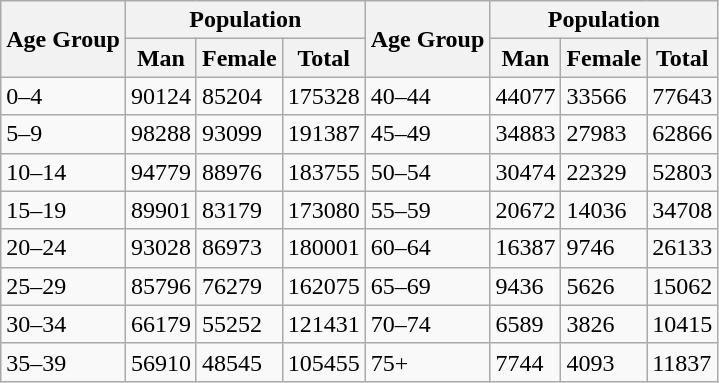<table class="wikitable">
<tr>
<th rowspan="2">Age Group</th>
<th colspan="3">Population</th>
<th rowspan="2">Age Group</th>
<th colspan="3">Population</th>
</tr>
<tr>
<th>Man</th>
<th>Female</th>
<th>Total</th>
<th>Man</th>
<th>Female</th>
<th>Total</th>
</tr>
<tr>
<td>0–4</td>
<td>90124</td>
<td>85204</td>
<td>175328</td>
<td>40–44</td>
<td>44077</td>
<td>33566</td>
<td>77643</td>
</tr>
<tr>
<td>5–9</td>
<td>98288</td>
<td>93099</td>
<td>191387</td>
<td>45–49</td>
<td>34883</td>
<td>27983</td>
<td>62866</td>
</tr>
<tr>
<td>10–14</td>
<td>94779</td>
<td>88976</td>
<td>183755</td>
<td>50–54</td>
<td>30474</td>
<td>22329</td>
<td>52803</td>
</tr>
<tr>
<td>15–19</td>
<td>89901</td>
<td>83179</td>
<td>173080</td>
<td>55–59</td>
<td>20672</td>
<td>14036</td>
<td>34708</td>
</tr>
<tr>
<td>20–24</td>
<td>93028</td>
<td>86973</td>
<td>180001</td>
<td>60–64</td>
<td>16387</td>
<td>9746</td>
<td>26133</td>
</tr>
<tr>
<td>25–29</td>
<td>85796</td>
<td>76279</td>
<td>162075</td>
<td>65–69</td>
<td>9436</td>
<td>5626</td>
<td>15062</td>
</tr>
<tr>
<td>30–34</td>
<td>66179</td>
<td>55252</td>
<td>121431</td>
<td>70–74</td>
<td>6589</td>
<td>3826</td>
<td>10415</td>
</tr>
<tr>
<td>35–39</td>
<td>56910</td>
<td>48545</td>
<td>105455</td>
<td>75+</td>
<td>7744</td>
<td>4093</td>
<td>11837</td>
</tr>
</table>
